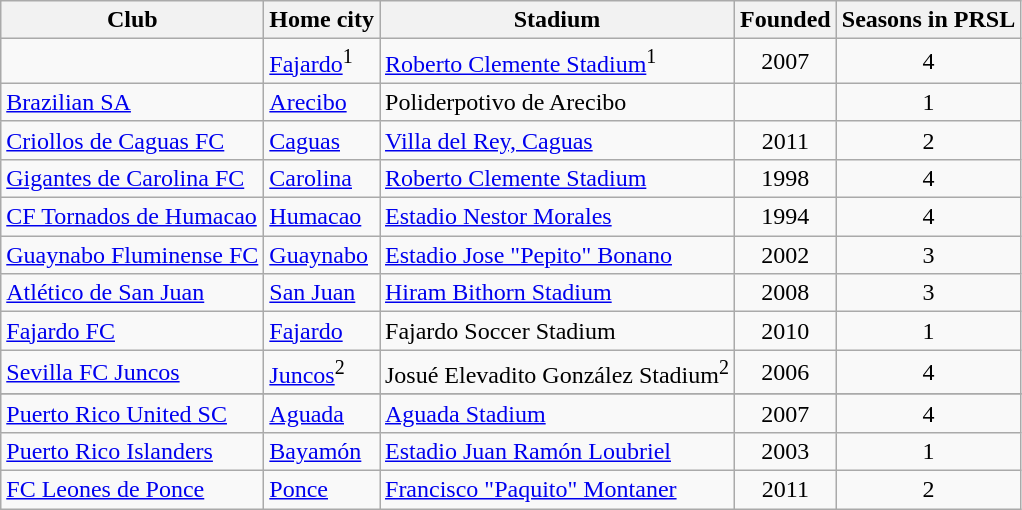<table class="wikitable sortable">
<tr>
<th>Club</th>
<th>Home city</th>
<th>Stadium</th>
<th>Founded</th>
<th>Seasons in PRSL</th>
</tr>
<tr>
<td></td>
<td><a href='#'>Fajardo</a><sup>1</sup></td>
<td><a href='#'>Roberto Clemente Stadium</a><sup>1</sup></td>
<td align=center>2007</td>
<td align=center>4</td>
</tr>
<tr>
<td><a href='#'>Brazilian SA</a></td>
<td><a href='#'>Arecibo</a></td>
<td>Poliderpotivo de Arecibo</td>
<td align=center></td>
<td align=center>1</td>
</tr>
<tr>
<td><a href='#'>Criollos de Caguas FC</a></td>
<td><a href='#'>Caguas</a></td>
<td><a href='#'>Villa del Rey, Caguas</a></td>
<td align=center>2011</td>
<td align=center>2</td>
</tr>
<tr>
<td><a href='#'>Gigantes de Carolina FC</a></td>
<td><a href='#'>Carolina</a></td>
<td><a href='#'>Roberto Clemente Stadium</a></td>
<td align=center>1998</td>
<td align=center>4</td>
</tr>
<tr>
<td><a href='#'>CF Tornados de Humacao</a></td>
<td><a href='#'>Humacao</a></td>
<td><a href='#'>Estadio Nestor Morales</a></td>
<td align=center>1994</td>
<td align=center>4</td>
</tr>
<tr>
<td><a href='#'>Guaynabo Fluminense FC</a></td>
<td><a href='#'>Guaynabo</a></td>
<td><a href='#'>Estadio Jose "Pepito" Bonano</a></td>
<td align=center>2002</td>
<td align=center>3</td>
</tr>
<tr>
<td><a href='#'>Atlético de San Juan</a></td>
<td><a href='#'>San Juan</a></td>
<td><a href='#'>Hiram Bithorn Stadium</a></td>
<td align=center>2008</td>
<td align=center>3</td>
</tr>
<tr>
<td><a href='#'>Fajardo FC</a></td>
<td><a href='#'>Fajardo</a></td>
<td>Fajardo Soccer Stadium</td>
<td align=center>2010</td>
<td align=center>1</td>
</tr>
<tr>
<td><a href='#'>Sevilla FC Juncos</a></td>
<td><a href='#'>Juncos</a><sup>2</sup></td>
<td>Josué Elevadito González Stadium<sup>2</sup></td>
<td align=center>2006</td>
<td align=center>4</td>
</tr>
<tr>
</tr>
<tr>
<td><a href='#'>Puerto Rico United SC</a></td>
<td><a href='#'>Aguada</a></td>
<td><a href='#'>Aguada Stadium</a></td>
<td align=center>2007</td>
<td align=center>4</td>
</tr>
<tr>
<td><a href='#'>Puerto Rico Islanders</a></td>
<td><a href='#'>Bayamón</a></td>
<td><a href='#'>Estadio Juan Ramón Loubriel</a></td>
<td align=center>2003</td>
<td align=center>1</td>
</tr>
<tr>
<td><a href='#'>FC Leones de Ponce</a></td>
<td><a href='#'>Ponce</a></td>
<td><a href='#'>Francisco "Paquito" Montaner</a></td>
<td align=center>2011</td>
<td align=center>2</td>
</tr>
</table>
